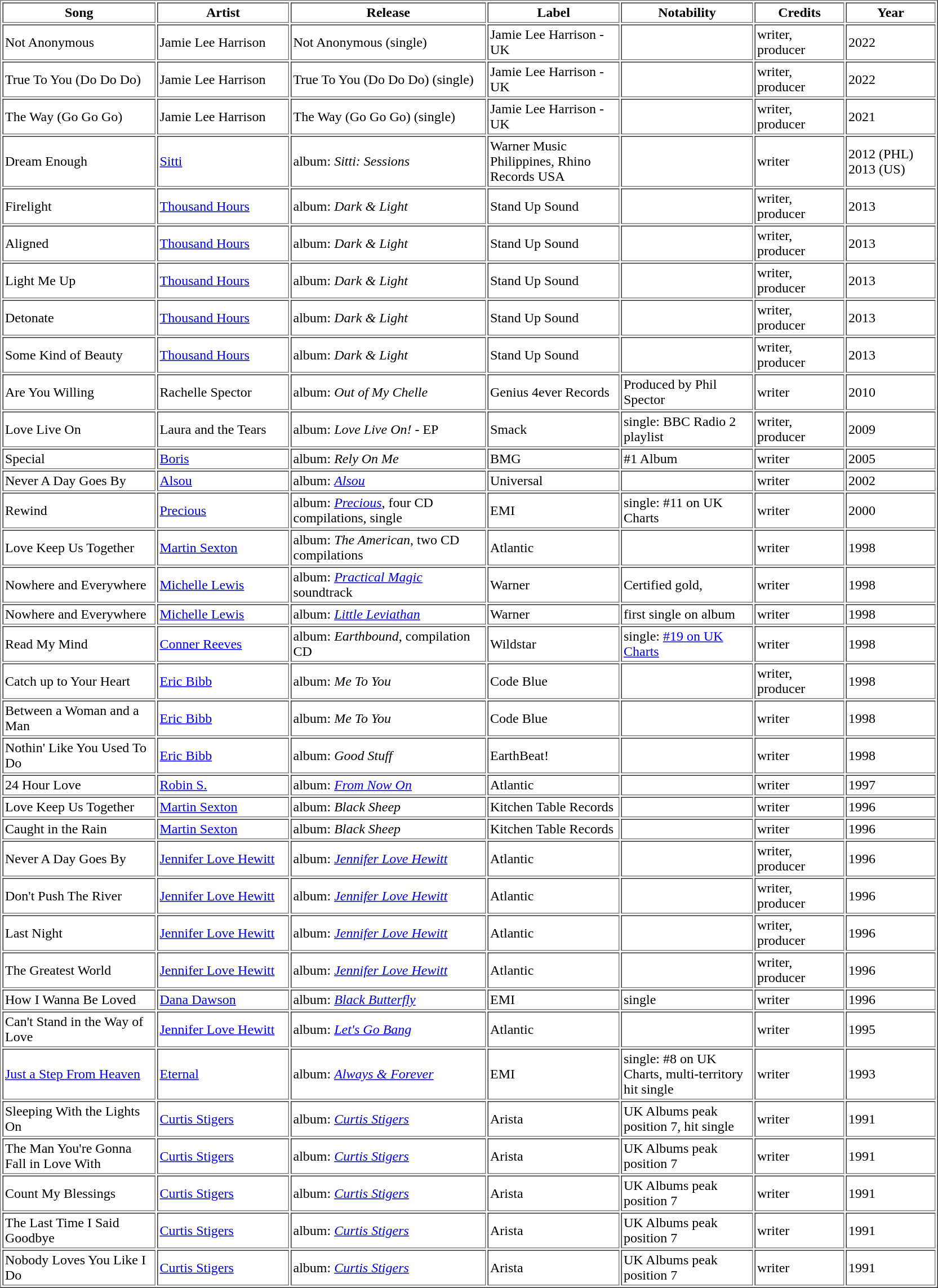<table border="1" cellpadding="2">
<tr>
<th scope="col" width="175px">Song</th>
<th scope="col" width="150px">Artist</th>
<th scope="col" width="225px">Release</th>
<th scope="col" width="150px">Label</th>
<th scope="col" width="150px">Notability</th>
<th scope="col" width="100px">Credits</th>
<th scope="col" width="100px">Year</th>
</tr>
<tr>
<td>Not Anonymous</td>
<td>Jamie Lee Harrison</td>
<td>Not Anonymous (single)</td>
<td>Jamie Lee Harrison - UK</td>
<td></td>
<td>writer, producer</td>
<td>2022</td>
</tr>
<tr>
<td>True To You (Do Do Do)</td>
<td>Jamie Lee Harrison</td>
<td>True To You (Do Do Do) (single)</td>
<td>Jamie Lee Harrison - UK</td>
<td></td>
<td>writer, producer</td>
<td>2022</td>
</tr>
<tr>
<td>The Way (Go Go Go)</td>
<td>Jamie Lee Harrison</td>
<td>The Way (Go Go Go) (single)</td>
<td>Jamie Lee Harrison - UK</td>
<td></td>
<td>writer, producer</td>
<td>2021</td>
</tr>
<tr>
<td>Dream Enough</td>
<td><a href='#'>Sitti</a></td>
<td>album: <em>Sitti: Sessions</em></td>
<td>Warner Music Philippines, Rhino Records USA</td>
<td></td>
<td>writer</td>
<td>2012 (PHL) 2013 (US)</td>
</tr>
<tr>
<td>Firelight</td>
<td><a href='#'>Thousand Hours</a></td>
<td>album: <em>Dark & Light</em></td>
<td>Stand Up Sound</td>
<td></td>
<td>writer, producer</td>
<td>2013</td>
</tr>
<tr>
<td>Aligned</td>
<td><a href='#'>Thousand Hours</a></td>
<td>album: <em>Dark & Light</em></td>
<td>Stand Up Sound</td>
<td></td>
<td>writer, producer</td>
<td>2013</td>
</tr>
<tr>
<td>Light Me Up</td>
<td><a href='#'>Thousand Hours</a></td>
<td>album: <em>Dark & Light</em></td>
<td>Stand Up Sound</td>
<td></td>
<td>writer, producer</td>
<td>2013</td>
</tr>
<tr>
<td>Detonate</td>
<td><a href='#'>Thousand Hours</a></td>
<td>album: <em>Dark & Light</em></td>
<td>Stand Up Sound</td>
<td></td>
<td>writer, producer</td>
<td>2013</td>
</tr>
<tr>
<td>Some Kind of Beauty</td>
<td><a href='#'>Thousand Hours</a></td>
<td>album: <em>Dark & Light</em></td>
<td>Stand Up Sound</td>
<td></td>
<td>writer, producer</td>
<td>2013</td>
</tr>
<tr>
<td>Are You Willing</td>
<td>Rachelle Spector</td>
<td>album: <em>Out of My Chelle</em></td>
<td>Genius 4ever Records</td>
<td>Produced by Phil Spector</td>
<td>writer</td>
<td>2010</td>
</tr>
<tr>
<td>Love Live On</td>
<td>Laura and the Tears</td>
<td>album: <em>Love Live On!</em> - EP</td>
<td>Smack</td>
<td>single: BBC Radio 2 playlist</td>
<td>writer, producer</td>
<td>2009</td>
</tr>
<tr>
<td>Special</td>
<td><a href='#'>Boris</a></td>
<td>album: <em>Rely On Me</em></td>
<td>BMG</td>
<td>#1 Album</td>
<td>writer</td>
<td>2005</td>
</tr>
<tr>
<td>Never A Day Goes By</td>
<td><a href='#'>Alsou</a></td>
<td>album: <em><a href='#'>Alsou</a></em></td>
<td>Universal</td>
<td></td>
<td>writer</td>
<td>2002</td>
</tr>
<tr>
<td>Rewind</td>
<td><a href='#'>Precious</a></td>
<td>album: <em><a href='#'>Precious</a></em>, four CD compilations, single</td>
<td>EMI</td>
<td>single: #11 on UK Charts</td>
<td>writer</td>
<td>2000</td>
</tr>
<tr>
<td>Love Keep Us Together</td>
<td><a href='#'>Martin Sexton</a></td>
<td>album: <em>The American</em>, two CD compilations</td>
<td>Atlantic</td>
<td></td>
<td>writer</td>
<td>1998</td>
</tr>
<tr>
<td>Nowhere and Everywhere</td>
<td><a href='#'>Michelle Lewis</a></td>
<td>album: <em><a href='#'>Practical Magic</a></em> soundtrack</td>
<td>Warner</td>
<td>Certified gold,</td>
<td>writer</td>
<td>1998</td>
</tr>
<tr>
<td>Nowhere and Everywhere</td>
<td><a href='#'>Michelle Lewis</a></td>
<td>album: <em><a href='#'>Little Leviathan</a></em></td>
<td>Warner</td>
<td>first single on album</td>
<td>writer</td>
<td>1998</td>
</tr>
<tr>
<td>Read My Mind</td>
<td><a href='#'>Conner Reeves</a></td>
<td>album: <em>Earthbound</em>, compilation CD</td>
<td>Wildstar</td>
<td>single: <a href='#'>#19 on UK Charts</a></td>
<td>writer</td>
<td>1998</td>
</tr>
<tr>
<td>Catch up to Your Heart</td>
<td><a href='#'>Eric Bibb</a></td>
<td>album: <em>Me To You</em></td>
<td>Code Blue</td>
<td></td>
<td>writer, producer</td>
<td>1998</td>
</tr>
<tr>
<td>Between a Woman and a Man</td>
<td><a href='#'>Eric Bibb</a></td>
<td>album: <em>Me To You</em></td>
<td>Code Blue</td>
<td></td>
<td>writer</td>
<td>1998</td>
</tr>
<tr>
<td>Nothin' Like You Used To Do</td>
<td><a href='#'>Eric Bibb</a></td>
<td>album: <em>Good Stuff</em></td>
<td>EarthBeat!</td>
<td></td>
<td>writer</td>
<td>1998</td>
</tr>
<tr>
<td>24 Hour Love</td>
<td><a href='#'>Robin S.</a></td>
<td>album: <em><a href='#'>From Now On</a></em></td>
<td>Atlantic</td>
<td></td>
<td>writer</td>
<td>1997</td>
</tr>
<tr>
<td>Love Keep Us Together</td>
<td><a href='#'>Martin Sexton</a></td>
<td>album: <em>Black Sheep</em></td>
<td>Kitchen Table Records</td>
<td></td>
<td>writer</td>
<td>1996</td>
</tr>
<tr>
<td>Caught in the Rain</td>
<td><a href='#'>Martin Sexton</a></td>
<td>album: <em>Black Sheep</em></td>
<td>Kitchen Table Records</td>
<td></td>
<td>writer</td>
<td>1996</td>
</tr>
<tr>
<td>Never A Day Goes By</td>
<td><a href='#'>Jennifer Love Hewitt</a></td>
<td>album: <em><a href='#'>Jennifer Love Hewitt</a></em></td>
<td>Atlantic</td>
<td></td>
<td>writer, producer</td>
<td>1996</td>
</tr>
<tr>
<td>Don't Push The River</td>
<td><a href='#'>Jennifer Love Hewitt</a></td>
<td>album: <em><a href='#'>Jennifer Love Hewitt</a></em></td>
<td>Atlantic</td>
<td></td>
<td>writer, producer</td>
<td>1996</td>
</tr>
<tr>
<td>Last Night</td>
<td><a href='#'>Jennifer Love Hewitt</a></td>
<td>album: <em><a href='#'>Jennifer Love Hewitt</a></em></td>
<td>Atlantic</td>
<td></td>
<td>writer, producer</td>
<td>1996</td>
</tr>
<tr>
<td>The Greatest World</td>
<td><a href='#'>Jennifer Love Hewitt</a></td>
<td>album: <em><a href='#'>Jennifer Love Hewitt</a></em></td>
<td>Atlantic</td>
<td></td>
<td>writer, producer</td>
<td>1996</td>
</tr>
<tr>
<td>How I Wanna Be Loved</td>
<td><a href='#'>Dana Dawson</a></td>
<td>album: <em><a href='#'>Black Butterfly</a></em></td>
<td>EMI</td>
<td>single</td>
<td>writer</td>
<td>1996</td>
</tr>
<tr>
<td>Can't Stand in the Way of Love</td>
<td><a href='#'>Jennifer Love Hewitt</a></td>
<td>album: <em><a href='#'>Let's Go Bang</a></em></td>
<td>Atlantic</td>
<td></td>
<td>writer</td>
<td>1995</td>
</tr>
<tr>
<td><a href='#'>Just a Step From Heaven</a></td>
<td><a href='#'>Eternal</a></td>
<td>album: <em><a href='#'>Always & Forever</a></em></td>
<td>EMI</td>
<td>single: #8 on UK Charts, multi-territory hit single</td>
<td>writer</td>
<td>1993</td>
</tr>
<tr>
<td>Sleeping With the Lights On</td>
<td><a href='#'>Curtis Stigers</a></td>
<td>album: <em><a href='#'>Curtis Stigers</a></em></td>
<td>Arista</td>
<td>UK Albums peak position 7, hit single</td>
<td>writer</td>
<td>1991</td>
</tr>
<tr>
<td>The Man You're Gonna Fall in Love With</td>
<td><a href='#'>Curtis Stigers</a></td>
<td>album: <em><a href='#'>Curtis Stigers</a></em></td>
<td>Arista</td>
<td>UK Albums peak position 7</td>
<td>writer</td>
<td>1991</td>
</tr>
<tr>
<td>Count My Blessings</td>
<td><a href='#'>Curtis Stigers</a></td>
<td>album: <em><a href='#'>Curtis Stigers</a></em></td>
<td>Arista</td>
<td>UK Albums peak position 7</td>
<td>writer</td>
<td>1991</td>
</tr>
<tr>
<td>The Last Time I Said Goodbye</td>
<td><a href='#'>Curtis Stigers</a></td>
<td>album: <em><a href='#'>Curtis Stigers</a></em></td>
<td>Arista</td>
<td>UK Albums peak position 7</td>
<td>writer</td>
<td>1991</td>
</tr>
<tr>
<td>Nobody Loves You Like I Do</td>
<td><a href='#'>Curtis Stigers</a></td>
<td>album: <em><a href='#'>Curtis Stigers</a></em></td>
<td>Arista</td>
<td>UK Albums peak position 7</td>
<td>writer</td>
<td>1991</td>
</tr>
</table>
